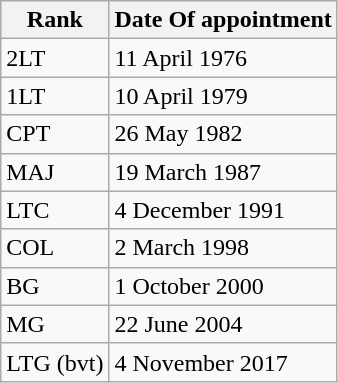<table class="wikitable">
<tr>
<th>Rank</th>
<th>Date Of appointment</th>
</tr>
<tr>
<td> 2LT</td>
<td>11 April 1976</td>
</tr>
<tr>
<td> 1LT</td>
<td>10 April 1979</td>
</tr>
<tr>
<td> CPT</td>
<td>26 May 1982</td>
</tr>
<tr>
<td> MAJ</td>
<td>19 March 1987</td>
</tr>
<tr>
<td> LTC</td>
<td>4 December 1991</td>
</tr>
<tr>
<td> COL</td>
<td>2 March 1998</td>
</tr>
<tr>
<td> BG</td>
<td>1 October 2000</td>
</tr>
<tr>
<td> MG</td>
<td>22 June 2004</td>
</tr>
<tr>
<td> LTG (bvt)</td>
<td>4 November 2017</td>
</tr>
</table>
